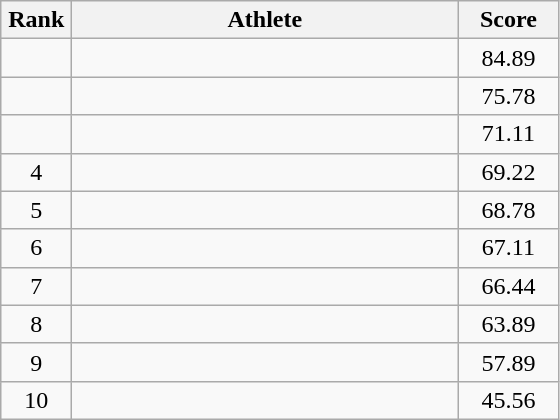<table class=wikitable style="text-align:center">
<tr>
<th width=40>Rank</th>
<th width=250>Athlete</th>
<th width=60>Score</th>
</tr>
<tr>
<td></td>
<td align=left></td>
<td>84.89</td>
</tr>
<tr>
<td></td>
<td align=left></td>
<td>75.78</td>
</tr>
<tr>
<td></td>
<td align=left></td>
<td>71.11</td>
</tr>
<tr>
<td>4</td>
<td align=left></td>
<td>69.22</td>
</tr>
<tr>
<td>5</td>
<td align=left></td>
<td>68.78</td>
</tr>
<tr>
<td>6</td>
<td align=left></td>
<td>67.11</td>
</tr>
<tr>
<td>7</td>
<td align=left></td>
<td>66.44</td>
</tr>
<tr>
<td>8</td>
<td align=left></td>
<td>63.89</td>
</tr>
<tr>
<td>9</td>
<td align=left></td>
<td>57.89</td>
</tr>
<tr>
<td>10</td>
<td align=left></td>
<td>45.56</td>
</tr>
</table>
